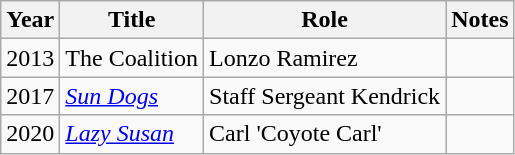<table class="wikitable sortable">
<tr>
<th>Year</th>
<th>Title</th>
<th>Role</th>
<th class="unsortable">Notes</th>
</tr>
<tr>
<td>2013</td>
<td>The Coalition</td>
<td>Lonzo Ramirez</td>
<td></td>
</tr>
<tr>
<td>2017</td>
<td><em><a href='#'>Sun Dogs</a></em></td>
<td>Staff Sergeant Kendrick</td>
<td></td>
</tr>
<tr>
<td>2020</td>
<td><em><a href='#'>Lazy Susan</a></em></td>
<td>Carl 'Coyote Carl'</td>
<td></td>
</tr>
</table>
